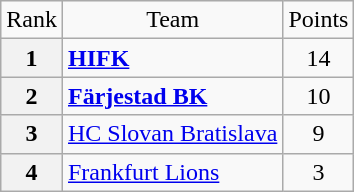<table class="wikitable" style="text-align: center;">
<tr>
<td>Rank</td>
<td>Team</td>
<td>Points</td>
</tr>
<tr>
<th>1</th>
<td style="text-align: left;"> <strong><a href='#'>HIFK</a></strong></td>
<td>14</td>
</tr>
<tr>
<th>2</th>
<td style="text-align: left;"> <strong><a href='#'>Färjestad BK</a></strong></td>
<td>10</td>
</tr>
<tr>
<th>3</th>
<td style="text-align: left;"> <a href='#'>HC Slovan Bratislava</a></td>
<td>9</td>
</tr>
<tr>
<th>4</th>
<td style="text-align: left;"> <a href='#'>Frankfurt Lions</a></td>
<td>3</td>
</tr>
</table>
